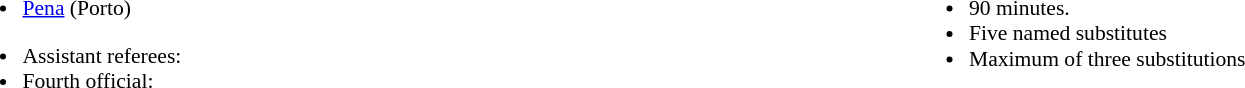<table style="width:100%; font-size:90%">
<tr>
<td style="width:50%; vertical-align:top"><br><ul><li> <a href='#'>Pena</a> (Porto)</li></ul><ul><li>Assistant referees:</li><li>Fourth official:</li></ul></td>
<td style="width:50%; vertical-align:top"><br><ul><li>90 minutes.</li><li>Five named substitutes</li><li>Maximum of three substitutions</li></ul></td>
</tr>
</table>
